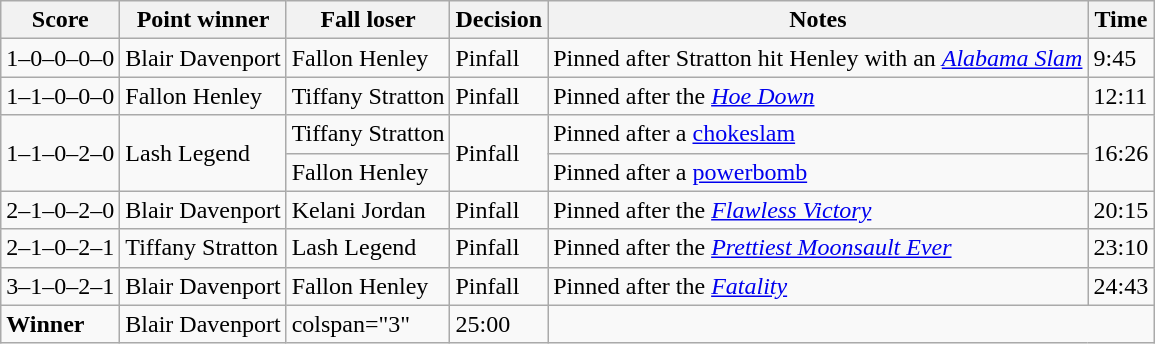<table class="wikitable">
<tr>
<th>Score</th>
<th>Point winner</th>
<th>Fall loser</th>
<th>Decision</th>
<th>Notes</th>
<th>Time</th>
</tr>
<tr>
<td>1–0–0–0–0</td>
<td>Blair Davenport</td>
<td>Fallon Henley</td>
<td>Pinfall</td>
<td>Pinned after Stratton hit Henley with an <em><a href='#'>Alabama Slam</a></em></td>
<td>9:45</td>
</tr>
<tr>
<td>1–1–0–0–0</td>
<td>Fallon Henley</td>
<td>Tiffany Stratton</td>
<td>Pinfall</td>
<td>Pinned after the <em><a href='#'>Hoe Down</a></em></td>
<td>12:11</td>
</tr>
<tr>
<td rowspan=2>1–1–0–2–0</td>
<td rowspan=2>Lash Legend</td>
<td>Tiffany Stratton</td>
<td rowspan=2>Pinfall</td>
<td>Pinned after a <a href='#'>chokeslam</a></td>
<td rowspan=2>16:26</td>
</tr>
<tr>
<td>Fallon Henley</td>
<td>Pinned after a <a href='#'>powerbomb</a></td>
</tr>
<tr>
<td>2–1–0–2–0</td>
<td>Blair Davenport</td>
<td>Kelani Jordan</td>
<td>Pinfall</td>
<td>Pinned after the <em><a href='#'>Flawless Victory</a></em></td>
<td>20:15</td>
</tr>
<tr>
<td>2–1–0–2–1</td>
<td>Tiffany Stratton</td>
<td>Lash Legend</td>
<td>Pinfall</td>
<td>Pinned after the <em><a href='#'>Prettiest Moonsault Ever</a></em></td>
<td>23:10</td>
</tr>
<tr>
<td>3–1–0–2–1</td>
<td>Blair Davenport</td>
<td>Fallon Henley</td>
<td>Pinfall</td>
<td>Pinned after the <em><a href='#'>Fatality</a></em></td>
<td>24:43</td>
</tr>
<tr>
<td><strong>Winner</strong></td>
<td>Blair Davenport</td>
<td>colspan="3" </td>
<td>25:00</td>
</tr>
</table>
